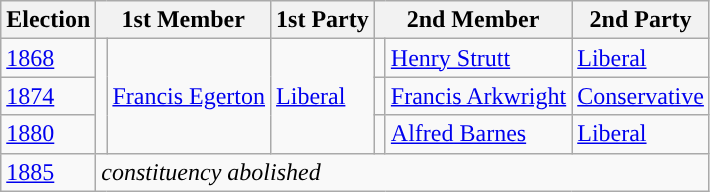<table class="wikitable">
<tr>
<th>Election</th>
<th colspan="2">1st Member</th>
<th>1st Party</th>
<th colspan="2">2nd Member</th>
<th>2nd Party</th>
</tr>
<tr>
<td><a href='#'>1868</a></td>
<td rowspan="3" style="color:inherit;background-color: "></td>
<td rowspan="3"><a href='#'>Francis Egerton</a></td>
<td rowspan="3"><a href='#'>Liberal</a></td>
<td style="color:inherit;background-color: "></td>
<td><a href='#'>Henry Strutt</a></td>
<td><a href='#'>Liberal</a></td>
</tr>
<tr>
<td><a href='#'>1874</a></td>
<td style="color:inherit;background-color: "></td>
<td><a href='#'>Francis Arkwright</a></td>
<td><a href='#'>Conservative</a></td>
</tr>
<tr>
<td><a href='#'>1880</a></td>
<td style="color:inherit;background-color: "></td>
<td><a href='#'>Alfred Barnes</a></td>
<td><a href='#'>Liberal</a></td>
</tr>
<tr>
<td><a href='#'>1885</a></td>
<td colspan="6"><em>constituency abolished</em></td>
</tr>
</table>
